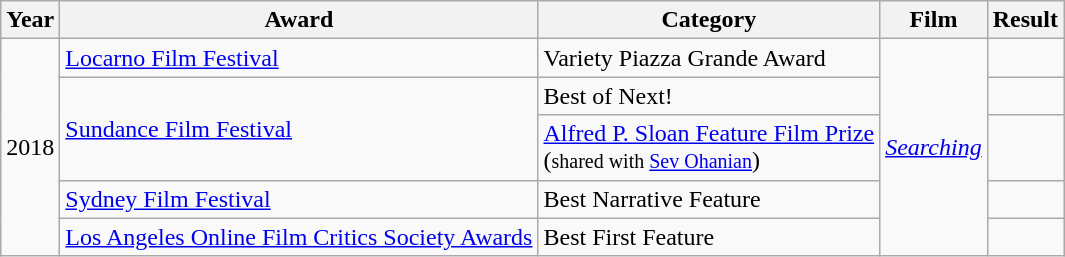<table class="wikitable">
<tr>
<th>Year</th>
<th>Award</th>
<th>Category</th>
<th>Film</th>
<th>Result</th>
</tr>
<tr>
<td rowspan="5">2018</td>
<td><a href='#'>Locarno Film Festival</a></td>
<td>Variety Piazza Grande Award</td>
<td rowspan="5"><em><a href='#'>Searching</a></em></td>
<td></td>
</tr>
<tr>
<td rowspan=2><a href='#'>Sundance Film Festival</a></td>
<td>Best of Next!</td>
<td></td>
</tr>
<tr>
<td><a href='#'>Alfred P. Sloan Feature Film Prize</a><br>(<small>shared with <a href='#'>Sev Ohanian</a></small>)</td>
<td></td>
</tr>
<tr>
<td><a href='#'>Sydney Film Festival</a></td>
<td>Best Narrative Feature</td>
<td></td>
</tr>
<tr>
<td><a href='#'>Los Angeles Online Film Critics Society Awards</a></td>
<td>Best First Feature</td>
<td></td>
</tr>
</table>
